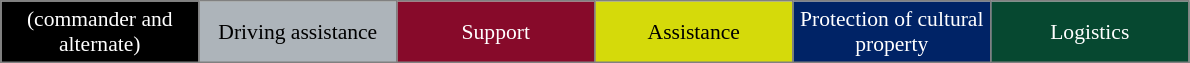<table class="toccolours" cellpadding="3" border="1" style="border-collapse:collapse; font-size: 90%; text-align:center">
<tr>
<td style="background:black; color:white; width:125px">(commander and alternate)</td>
<td style="background:#adb4ba; color:black; width:125px">Driving assistance</td>
<td style="background:#870a2a; color:white; width:125px">Support</td>
<td style="background:#d5da0a; color:black; width:125px">Assistance</td>
<td style="background:#002366; color:white; width:125px">Protection of cultural property</td>
<td style="background:#064830; color:white; width:125px">Logistics</td>
</tr>
</table>
